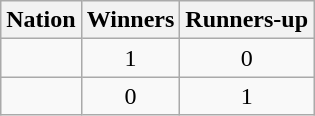<table class="wikitable sortable">
<tr>
<th>Nation</th>
<th>Winners</th>
<th>Runners-up</th>
</tr>
<tr>
<td></td>
<td align=center>1</td>
<td align=center>0</td>
</tr>
<tr>
<td></td>
<td align=center>0</td>
<td align=center>1</td>
</tr>
</table>
